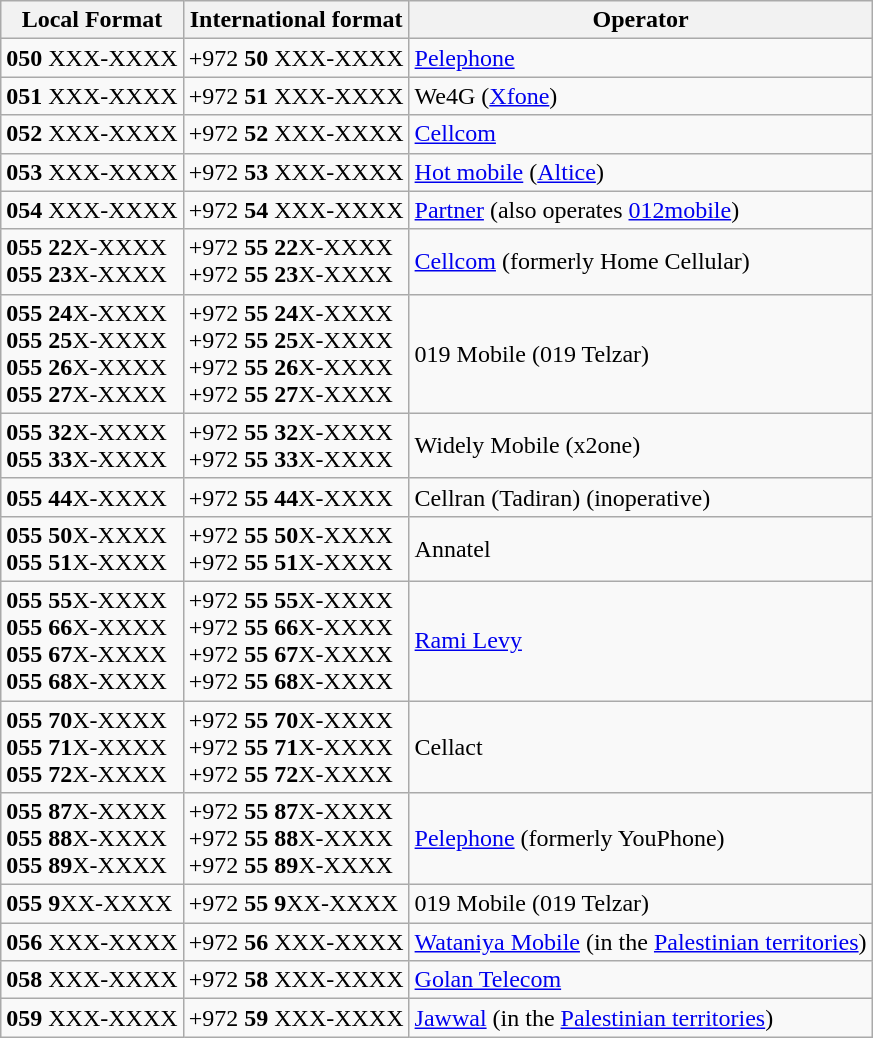<table class="wikitable" align="center">
<tr>
<th scope="col">Local Format</th>
<th scope="col">International format</th>
<th scope="col">Operator</th>
</tr>
<tr>
<td><strong>050</strong> XXX-XXXX</td>
<td>+972 <strong>50</strong> XXX-XXXX</td>
<td><a href='#'>Pelephone</a></td>
</tr>
<tr>
<td><strong>051</strong> XXX-XXXX</td>
<td>+972 <strong>51</strong> XXX-XXXX</td>
<td>We4G (<a href='#'>Xfone</a>)</td>
</tr>
<tr>
<td><strong>052</strong> XXX-XXXX</td>
<td>+972 <strong>52</strong> XXX-XXXX</td>
<td><a href='#'>Cellcom</a></td>
</tr>
<tr>
<td><strong>053</strong> XXX-XXXX</td>
<td>+972 <strong>53</strong> XXX-XXXX</td>
<td><a href='#'>Hot mobile</a> (<a href='#'>Altice</a>) </td>
</tr>
<tr>
<td><strong>054</strong> XXX-XXXX</td>
<td>+972 <strong>54</strong> XXX-XXXX</td>
<td><a href='#'>Partner</a> (also operates <a href='#'>012mobile</a>)</td>
</tr>
<tr>
<td><strong>055 22</strong>X-XXXX<br><strong>055 23</strong>X-XXXX</td>
<td>+972 <strong>55 22</strong>X-XXXX<br>+972 <strong>55 23</strong>X-XXXX</td>
<td><a href='#'>Cellcom</a> (formerly Home Cellular)</td>
</tr>
<tr>
<td><strong>055 24</strong>X-XXXX<br><strong>055 25</strong>X-XXXX<br><strong>055 26</strong>X-XXXX<br><strong>055 27</strong>X-XXXX</td>
<td>+972 <strong>55 24</strong>X-XXXX<br>+972 <strong>55 25</strong>X-XXXX<br>+972 <strong>55 26</strong>X-XXXX<br>+972 <strong>55 27</strong>X-XXXX</td>
<td>019 Mobile (019 Telzar)</td>
</tr>
<tr>
<td><strong>055 32</strong>X-XXXX<br><strong>055 33</strong>X-XXXX</td>
<td>+972 <strong>55 32</strong>X-XXXX<br>+972 <strong>55 33</strong>X-XXXX</td>
<td>Widely Mobile (x2one)</td>
</tr>
<tr>
<td><strong>055 44</strong>X-XXXX</td>
<td>+972 <strong>55 44</strong>X-XXXX</td>
<td>Cellran (Tadiran) (inoperative)</td>
</tr>
<tr>
<td><strong>055 50</strong>X-XXXX<br><strong>055 51</strong>X-XXXX</td>
<td>+972 <strong>55 50</strong>X-XXXX<br>+972 <strong>55 51</strong>X-XXXX</td>
<td>Annatel</td>
</tr>
<tr>
<td><strong>055 55</strong>X-XXXX<br><strong>055 66</strong>X-XXXX<br><strong>055 67</strong>X-XXXX<br><strong>055 68</strong>X-XXXX</td>
<td>+972 <strong>55 55</strong>X-XXXX<br>+972 <strong>55 66</strong>X-XXXX<br>+972 <strong>55 67</strong>X-XXXX<br>+972 <strong>55 68</strong>X-XXXX</td>
<td><a href='#'>Rami Levy</a></td>
</tr>
<tr>
<td><strong>055 70</strong>X-XXXX<br><strong>055 71</strong>X-XXXX<br><strong>055 72</strong>X-XXXX</td>
<td>+972 <strong>55 70</strong>X-XXXX<br>+972 <strong>55 71</strong>X-XXXX<br>+972 <strong>55 72</strong>X-XXXX</td>
<td>Cellact</td>
</tr>
<tr>
<td><strong>055 87</strong>X-XXXX<br><strong>055 88</strong>X-XXXX<br><strong>055 89</strong>X-XXXX</td>
<td>+972 <strong>55 87</strong>X-XXXX<br>+972 <strong>55 88</strong>X-XXXX<br>+972 <strong>55 89</strong>X-XXXX</td>
<td><a href='#'>Pelephone</a> (formerly YouPhone)</td>
</tr>
<tr>
<td><strong>055 9</strong>XX-XXXX</td>
<td>+972 <strong>55 9</strong>XX-XXXX</td>
<td>019 Mobile (019 Telzar)</td>
</tr>
<tr>
<td><strong>056</strong> XXX-XXXX</td>
<td>+972 <strong>56</strong> XXX-XXXX</td>
<td><a href='#'>Wataniya Mobile</a> (in the <a href='#'>Palestinian territories</a>)</td>
</tr>
<tr>
<td><strong>058</strong> XXX-XXXX</td>
<td>+972 <strong>58</strong> XXX-XXXX</td>
<td><a href='#'>Golan Telecom</a></td>
</tr>
<tr>
<td><strong>059</strong> XXX-XXXX</td>
<td>+972 <strong>59</strong> XXX-XXXX</td>
<td><a href='#'>Jawwal</a> (in the <a href='#'>Palestinian territories</a>)</td>
</tr>
</table>
